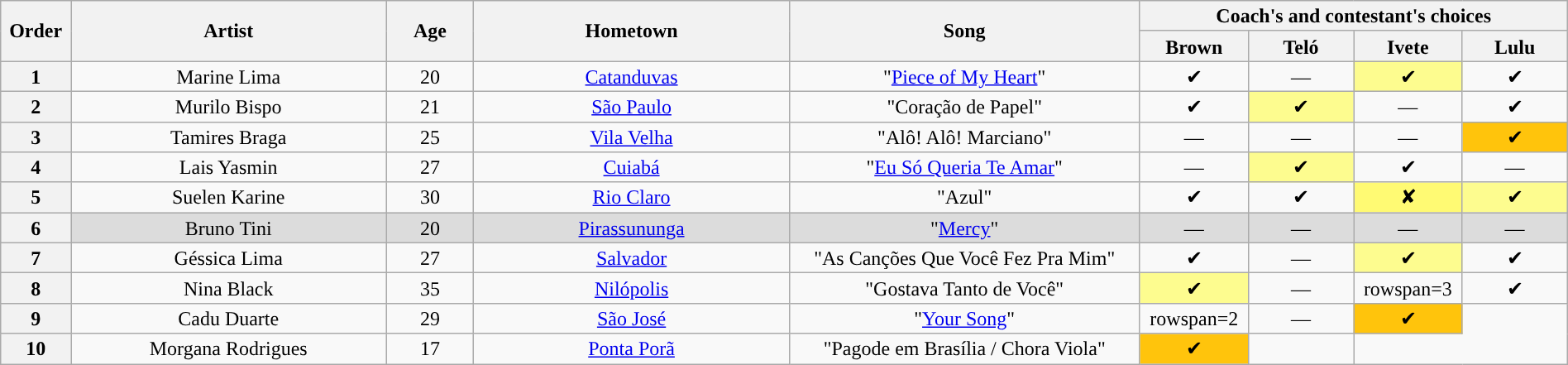<table class="wikitable" style="text-align:center; line-height:17px; width:100%;">
<tr>
<th scope="col" rowspan=2 width="04%">Order</th>
<th scope="col" rowspan=2 width="18%">Artist</th>
<th scope="col" rowspan=2 width="05%">Age</th>
<th scope="col" rowspan=2 width="18%">Hometown</th>
<th scope="col" rowspan=2 width="20%">Song</th>
<th scope="col" colspan=4 width="24%">Coach's and contestant's choices</th>
</tr>
<tr>
<th width="06%">Brown</th>
<th width="06%">Teló</th>
<th width="06%">Ivete</th>
<th width="06%">Lulu</th>
</tr>
<tr>
<th>1</th>
<td>Marine Lima</td>
<td>20</td>
<td><a href='#'>Catanduvas</a></td>
<td>"<a href='#'>Piece of My Heart</a>"</td>
<td>✔</td>
<td>—</td>
<td bgcolor=FDFC8F>✔</td>
<td>✔</td>
</tr>
<tr>
<th>2</th>
<td>Murilo Bispo</td>
<td>21</td>
<td><a href='#'>São Paulo</a></td>
<td>"Coração de Papel"</td>
<td>✔</td>
<td bgcolor=FDFC8F>✔</td>
<td>—</td>
<td>✔</td>
</tr>
<tr>
<th>3</th>
<td>Tamires       Braga</td>
<td>25</td>
<td><a href='#'>Vila Velha</a></td>
<td>"Alô! Alô! Marciano"</td>
<td>—</td>
<td>—</td>
<td>—</td>
<td bgcolor=FFC40C>✔</td>
</tr>
<tr>
<th>4</th>
<td>Lais Yasmin</td>
<td>27</td>
<td><a href='#'>Cuiabá</a></td>
<td>"<a href='#'>Eu Só Queria Te Amar</a>"</td>
<td>—</td>
<td bgcolor=FDFC8F>✔</td>
<td>✔</td>
<td>—</td>
</tr>
<tr>
<th>5</th>
<td>Suelen         Karine</td>
<td>30</td>
<td><a href='#'>Rio Claro</a></td>
<td>"Azul"</td>
<td>✔</td>
<td>✔</td>
<td style="background-color:#fffa73">✘</td>
<td bgcolor=FDFC8F>✔</td>
</tr>
<tr bgcolor=DCDCDC>
<th>6</th>
<td>Bruno Tini</td>
<td>20</td>
<td><a href='#'>Pirassununga</a></td>
<td>"<a href='#'>Mercy</a>"</td>
<td>—</td>
<td>—</td>
<td>—</td>
<td>—</td>
</tr>
<tr>
<th>7</th>
<td>Géssica Lima</td>
<td>27</td>
<td><a href='#'>Salvador</a></td>
<td>"As Canções Que Você Fez Pra Mim"</td>
<td>✔</td>
<td>—</td>
<td bgcolor=FDFC8F>✔</td>
<td>✔</td>
</tr>
<tr>
<th>8</th>
<td>Nina Black</td>
<td>35</td>
<td><a href='#'>Nilópolis</a></td>
<td>"Gostava Tanto de Você"</td>
<td bgcolor=FDFC8F>✔</td>
<td>—</td>
<td>rowspan=3 </td>
<td>✔</td>
</tr>
<tr>
<th>9</th>
<td>Cadu Duarte</td>
<td>29</td>
<td><a href='#'>São José</a></td>
<td>"<a href='#'>Your Song</a>"</td>
<td>rowspan=2 </td>
<td>—</td>
<td bgcolor=FFC40C>✔</td>
</tr>
<tr>
<th>10</th>
<td>Morgana Rodrigues</td>
<td>17</td>
<td><a href='#'>Ponta Porã</a></td>
<td>"Pagode em Brasília / Chora Viola"</td>
<td bgcolor=FFC40C>✔</td>
<td></td>
</tr>
</table>
